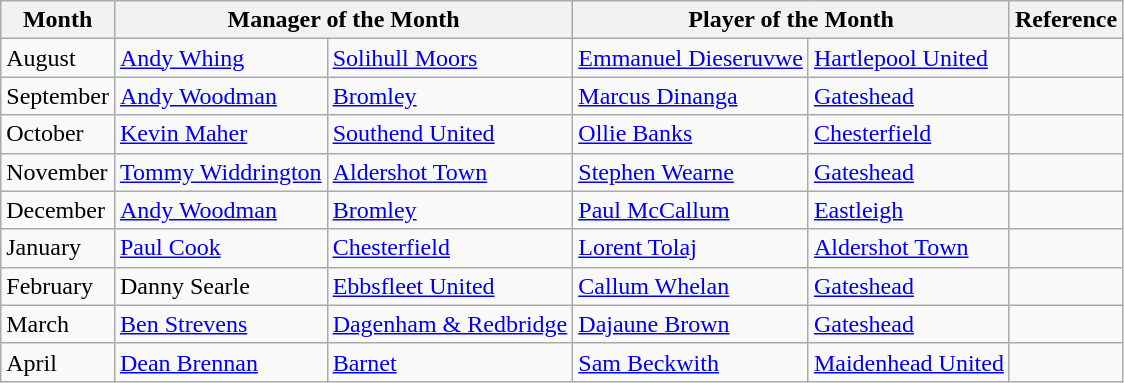<table class="wikitable">
<tr>
<th rowspan="1">Month</th>
<th colspan="2">Manager of the Month</th>
<th colspan="2">Player of the Month</th>
<th rowspan="1">Reference</th>
</tr>
<tr>
<td>August</td>
<td> <a href='#'>Andy Whing</a></td>
<td><a href='#'>Solihull Moors</a></td>
<td> <a href='#'>Emmanuel Dieseruvwe</a></td>
<td><a href='#'>Hartlepool United</a></td>
<td></td>
</tr>
<tr>
<td>September</td>
<td> <a href='#'>Andy Woodman</a></td>
<td><a href='#'>Bromley</a></td>
<td> <a href='#'>Marcus Dinanga</a></td>
<td><a href='#'>Gateshead</a></td>
<td></td>
</tr>
<tr>
<td>October</td>
<td> <a href='#'>Kevin Maher</a></td>
<td><a href='#'>Southend United</a></td>
<td> <a href='#'>Ollie Banks</a></td>
<td><a href='#'>Chesterfield</a></td>
<td></td>
</tr>
<tr>
<td>November</td>
<td> <a href='#'>Tommy Widdrington</a></td>
<td><a href='#'>Aldershot Town</a></td>
<td> <a href='#'>Stephen Wearne</a></td>
<td><a href='#'>Gateshead</a></td>
<td></td>
</tr>
<tr>
<td>December</td>
<td> <a href='#'>Andy Woodman</a></td>
<td><a href='#'>Bromley</a></td>
<td> <a href='#'>Paul McCallum</a></td>
<td><a href='#'>Eastleigh</a></td>
<td></td>
</tr>
<tr>
<td>January</td>
<td> <a href='#'>Paul Cook</a></td>
<td><a href='#'>Chesterfield</a></td>
<td> <a href='#'>Lorent Tolaj</a></td>
<td><a href='#'>Aldershot Town</a></td>
<td></td>
</tr>
<tr>
<td>February</td>
<td> Danny Searle</td>
<td><a href='#'>Ebbsfleet United</a></td>
<td> <a href='#'>Callum Whelan</a></td>
<td><a href='#'>Gateshead</a></td>
<td></td>
</tr>
<tr>
<td>March</td>
<td> <a href='#'>Ben Strevens</a></td>
<td><a href='#'>Dagenham & Redbridge</a></td>
<td> <a href='#'>Dajaune Brown</a></td>
<td><a href='#'>Gateshead</a></td>
<td></td>
</tr>
<tr>
<td>April</td>
<td> <a href='#'>Dean Brennan</a></td>
<td><a href='#'>Barnet</a></td>
<td> <a href='#'>Sam Beckwith</a></td>
<td><a href='#'>Maidenhead United</a></td>
<td></td>
</tr>
</table>
